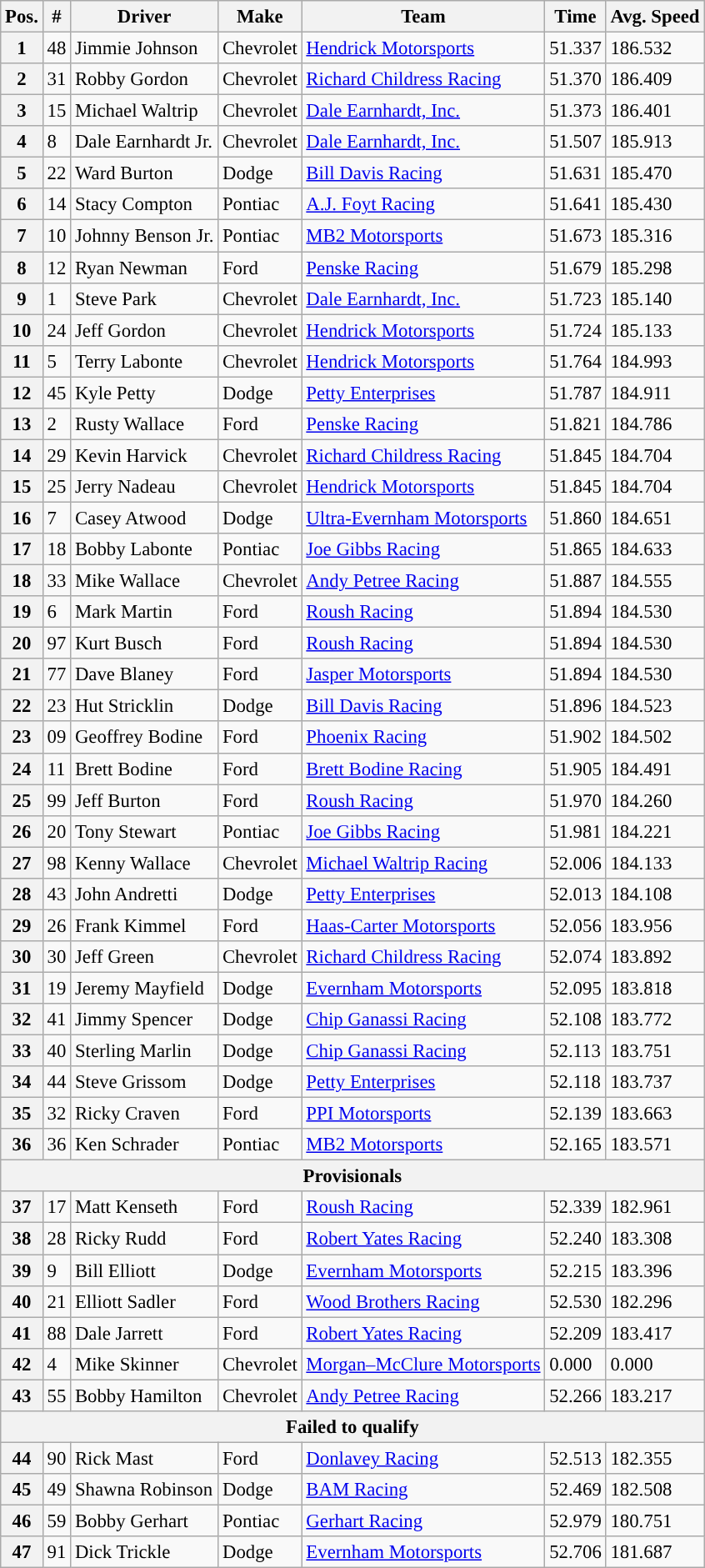<table class="wikitable" style="font-size:95%">
<tr>
<th>Pos.</th>
<th>#</th>
<th>Driver</th>
<th>Make</th>
<th>Team</th>
<th>Time</th>
<th>Avg. Speed</th>
</tr>
<tr>
<th>1</th>
<td>48</td>
<td>Jimmie Johnson</td>
<td>Chevrolet</td>
<td><a href='#'>Hendrick Motorsports</a></td>
<td>51.337</td>
<td>186.532</td>
</tr>
<tr>
<th>2</th>
<td>31</td>
<td>Robby Gordon</td>
<td>Chevrolet</td>
<td><a href='#'>Richard Childress Racing</a></td>
<td>51.370</td>
<td>186.409</td>
</tr>
<tr>
<th>3</th>
<td>15</td>
<td>Michael Waltrip</td>
<td>Chevrolet</td>
<td><a href='#'>Dale Earnhardt, Inc.</a></td>
<td>51.373</td>
<td>186.401</td>
</tr>
<tr>
<th>4</th>
<td>8</td>
<td>Dale Earnhardt Jr.</td>
<td>Chevrolet</td>
<td><a href='#'>Dale Earnhardt, Inc.</a></td>
<td>51.507</td>
<td>185.913</td>
</tr>
<tr>
<th>5</th>
<td>22</td>
<td>Ward Burton</td>
<td>Dodge</td>
<td><a href='#'>Bill Davis Racing</a></td>
<td>51.631</td>
<td>185.470</td>
</tr>
<tr>
<th>6</th>
<td>14</td>
<td>Stacy Compton</td>
<td>Pontiac</td>
<td><a href='#'>A.J. Foyt Racing</a></td>
<td>51.641</td>
<td>185.430</td>
</tr>
<tr>
<th>7</th>
<td>10</td>
<td>Johnny Benson Jr.</td>
<td>Pontiac</td>
<td><a href='#'>MB2 Motorsports</a></td>
<td>51.673</td>
<td>185.316</td>
</tr>
<tr>
<th>8</th>
<td>12</td>
<td>Ryan Newman</td>
<td>Ford</td>
<td><a href='#'>Penske Racing</a></td>
<td>51.679</td>
<td>185.298</td>
</tr>
<tr>
<th>9</th>
<td>1</td>
<td>Steve Park</td>
<td>Chevrolet</td>
<td><a href='#'>Dale Earnhardt, Inc.</a></td>
<td>51.723</td>
<td>185.140</td>
</tr>
<tr>
<th>10</th>
<td>24</td>
<td>Jeff Gordon</td>
<td>Chevrolet</td>
<td><a href='#'>Hendrick Motorsports</a></td>
<td>51.724</td>
<td>185.133</td>
</tr>
<tr>
<th>11</th>
<td>5</td>
<td>Terry Labonte</td>
<td>Chevrolet</td>
<td><a href='#'>Hendrick Motorsports</a></td>
<td>51.764</td>
<td>184.993</td>
</tr>
<tr>
<th>12</th>
<td>45</td>
<td>Kyle Petty</td>
<td>Dodge</td>
<td><a href='#'>Petty Enterprises</a></td>
<td>51.787</td>
<td>184.911</td>
</tr>
<tr>
<th>13</th>
<td>2</td>
<td>Rusty Wallace</td>
<td>Ford</td>
<td><a href='#'>Penske Racing</a></td>
<td>51.821</td>
<td>184.786</td>
</tr>
<tr>
<th>14</th>
<td>29</td>
<td>Kevin Harvick</td>
<td>Chevrolet</td>
<td><a href='#'>Richard Childress Racing</a></td>
<td>51.845</td>
<td>184.704</td>
</tr>
<tr>
<th>15</th>
<td>25</td>
<td>Jerry Nadeau</td>
<td>Chevrolet</td>
<td><a href='#'>Hendrick Motorsports</a></td>
<td>51.845</td>
<td>184.704</td>
</tr>
<tr>
<th>16</th>
<td>7</td>
<td>Casey Atwood</td>
<td>Dodge</td>
<td><a href='#'>Ultra-Evernham Motorsports</a></td>
<td>51.860</td>
<td>184.651</td>
</tr>
<tr>
<th>17</th>
<td>18</td>
<td>Bobby Labonte</td>
<td>Pontiac</td>
<td><a href='#'>Joe Gibbs Racing</a></td>
<td>51.865</td>
<td>184.633</td>
</tr>
<tr>
<th>18</th>
<td>33</td>
<td>Mike Wallace</td>
<td>Chevrolet</td>
<td><a href='#'>Andy Petree Racing</a></td>
<td>51.887</td>
<td>184.555</td>
</tr>
<tr>
<th>19</th>
<td>6</td>
<td>Mark Martin</td>
<td>Ford</td>
<td><a href='#'>Roush Racing</a></td>
<td>51.894</td>
<td>184.530</td>
</tr>
<tr>
<th>20</th>
<td>97</td>
<td>Kurt Busch</td>
<td>Ford</td>
<td><a href='#'>Roush Racing</a></td>
<td>51.894</td>
<td>184.530</td>
</tr>
<tr>
<th>21</th>
<td>77</td>
<td>Dave Blaney</td>
<td>Ford</td>
<td><a href='#'>Jasper Motorsports</a></td>
<td>51.894</td>
<td>184.530</td>
</tr>
<tr>
<th>22</th>
<td>23</td>
<td>Hut Stricklin</td>
<td>Dodge</td>
<td><a href='#'>Bill Davis Racing</a></td>
<td>51.896</td>
<td>184.523</td>
</tr>
<tr>
<th>23</th>
<td>09</td>
<td>Geoffrey Bodine</td>
<td>Ford</td>
<td><a href='#'>Phoenix Racing</a></td>
<td>51.902</td>
<td>184.502</td>
</tr>
<tr>
<th>24</th>
<td>11</td>
<td>Brett Bodine</td>
<td>Ford</td>
<td><a href='#'>Brett Bodine Racing</a></td>
<td>51.905</td>
<td>184.491</td>
</tr>
<tr>
<th>25</th>
<td>99</td>
<td>Jeff Burton</td>
<td>Ford</td>
<td><a href='#'>Roush Racing</a></td>
<td>51.970</td>
<td>184.260</td>
</tr>
<tr>
<th>26</th>
<td>20</td>
<td>Tony Stewart</td>
<td>Pontiac</td>
<td><a href='#'>Joe Gibbs Racing</a></td>
<td>51.981</td>
<td>184.221</td>
</tr>
<tr>
<th>27</th>
<td>98</td>
<td>Kenny Wallace</td>
<td>Chevrolet</td>
<td><a href='#'>Michael Waltrip Racing</a></td>
<td>52.006</td>
<td>184.133</td>
</tr>
<tr>
<th>28</th>
<td>43</td>
<td>John Andretti</td>
<td>Dodge</td>
<td><a href='#'>Petty Enterprises</a></td>
<td>52.013</td>
<td>184.108</td>
</tr>
<tr>
<th>29</th>
<td>26</td>
<td>Frank Kimmel</td>
<td>Ford</td>
<td><a href='#'>Haas-Carter Motorsports</a></td>
<td>52.056</td>
<td>183.956</td>
</tr>
<tr>
<th>30</th>
<td>30</td>
<td>Jeff Green</td>
<td>Chevrolet</td>
<td><a href='#'>Richard Childress Racing</a></td>
<td>52.074</td>
<td>183.892</td>
</tr>
<tr>
<th>31</th>
<td>19</td>
<td>Jeremy Mayfield</td>
<td>Dodge</td>
<td><a href='#'>Evernham Motorsports</a></td>
<td>52.095</td>
<td>183.818</td>
</tr>
<tr>
<th>32</th>
<td>41</td>
<td>Jimmy Spencer</td>
<td>Dodge</td>
<td><a href='#'>Chip Ganassi Racing</a></td>
<td>52.108</td>
<td>183.772</td>
</tr>
<tr>
<th>33</th>
<td>40</td>
<td>Sterling Marlin</td>
<td>Dodge</td>
<td><a href='#'>Chip Ganassi Racing</a></td>
<td>52.113</td>
<td>183.751</td>
</tr>
<tr>
<th>34</th>
<td>44</td>
<td>Steve Grissom</td>
<td>Dodge</td>
<td><a href='#'>Petty Enterprises</a></td>
<td>52.118</td>
<td>183.737</td>
</tr>
<tr>
<th>35</th>
<td>32</td>
<td>Ricky Craven</td>
<td>Ford</td>
<td><a href='#'>PPI Motorsports</a></td>
<td>52.139</td>
<td>183.663</td>
</tr>
<tr>
<th>36</th>
<td>36</td>
<td>Ken Schrader</td>
<td>Pontiac</td>
<td><a href='#'>MB2 Motorsports</a></td>
<td>52.165</td>
<td>183.571</td>
</tr>
<tr>
<th colspan="7">Provisionals</th>
</tr>
<tr>
<th>37</th>
<td>17</td>
<td>Matt Kenseth</td>
<td>Ford</td>
<td><a href='#'>Roush Racing</a></td>
<td>52.339</td>
<td>182.961</td>
</tr>
<tr>
<th>38</th>
<td>28</td>
<td>Ricky Rudd</td>
<td>Ford</td>
<td><a href='#'>Robert Yates Racing</a></td>
<td>52.240</td>
<td>183.308</td>
</tr>
<tr>
<th>39</th>
<td>9</td>
<td>Bill Elliott</td>
<td>Dodge</td>
<td><a href='#'>Evernham Motorsports</a></td>
<td>52.215</td>
<td>183.396</td>
</tr>
<tr>
<th>40</th>
<td>21</td>
<td>Elliott Sadler</td>
<td>Ford</td>
<td><a href='#'>Wood Brothers Racing</a></td>
<td>52.530</td>
<td>182.296</td>
</tr>
<tr>
<th>41</th>
<td>88</td>
<td>Dale Jarrett</td>
<td>Ford</td>
<td><a href='#'>Robert Yates Racing</a></td>
<td>52.209</td>
<td>183.417</td>
</tr>
<tr>
<th>42</th>
<td>4</td>
<td>Mike Skinner</td>
<td>Chevrolet</td>
<td><a href='#'>Morgan–McClure Motorsports</a></td>
<td>0.000</td>
<td>0.000</td>
</tr>
<tr>
<th>43</th>
<td>55</td>
<td>Bobby Hamilton</td>
<td>Chevrolet</td>
<td><a href='#'>Andy Petree Racing</a></td>
<td>52.266</td>
<td>183.217</td>
</tr>
<tr>
<th colspan="7">Failed to qualify</th>
</tr>
<tr>
<th>44</th>
<td>90</td>
<td>Rick Mast</td>
<td>Ford</td>
<td><a href='#'>Donlavey Racing</a></td>
<td>52.513</td>
<td>182.355</td>
</tr>
<tr>
<th>45</th>
<td>49</td>
<td>Shawna Robinson</td>
<td>Dodge</td>
<td><a href='#'>BAM Racing</a></td>
<td>52.469</td>
<td>182.508</td>
</tr>
<tr>
<th>46</th>
<td>59</td>
<td>Bobby Gerhart</td>
<td>Pontiac</td>
<td><a href='#'>Gerhart Racing</a></td>
<td>52.979</td>
<td>180.751</td>
</tr>
<tr>
<th>47</th>
<td>91</td>
<td>Dick Trickle</td>
<td>Dodge</td>
<td><a href='#'>Evernham Motorsports</a></td>
<td>52.706</td>
<td>181.687</td>
</tr>
</table>
